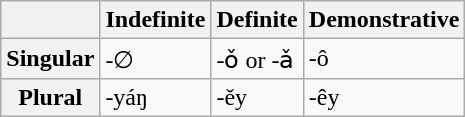<table class="wikitable">
<tr>
<th></th>
<th>Indefinite</th>
<th>Definite</th>
<th>Demonstrative</th>
</tr>
<tr>
<th>Singular</th>
<td>-∅</td>
<td>-ǒ or -ǎ</td>
<td>-ô</td>
</tr>
<tr>
<th>Plural</th>
<td>-yáŋ</td>
<td>-ěy</td>
<td>-êy</td>
</tr>
</table>
